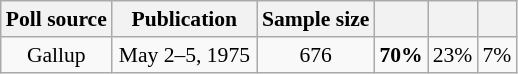<table class="wikitable" style="font-size:90%;text-align:center;">
<tr>
<th>Poll source</th>
<th style="width:90px;">Publication</th>
<th>Sample size</th>
<th></th>
<th></th>
<th></th>
</tr>
<tr>
<td>Gallup</td>
<td>May 2–5, 1975</td>
<td>676</td>
<td><strong>70%</strong></td>
<td>23%</td>
<td>7%</td>
</tr>
</table>
